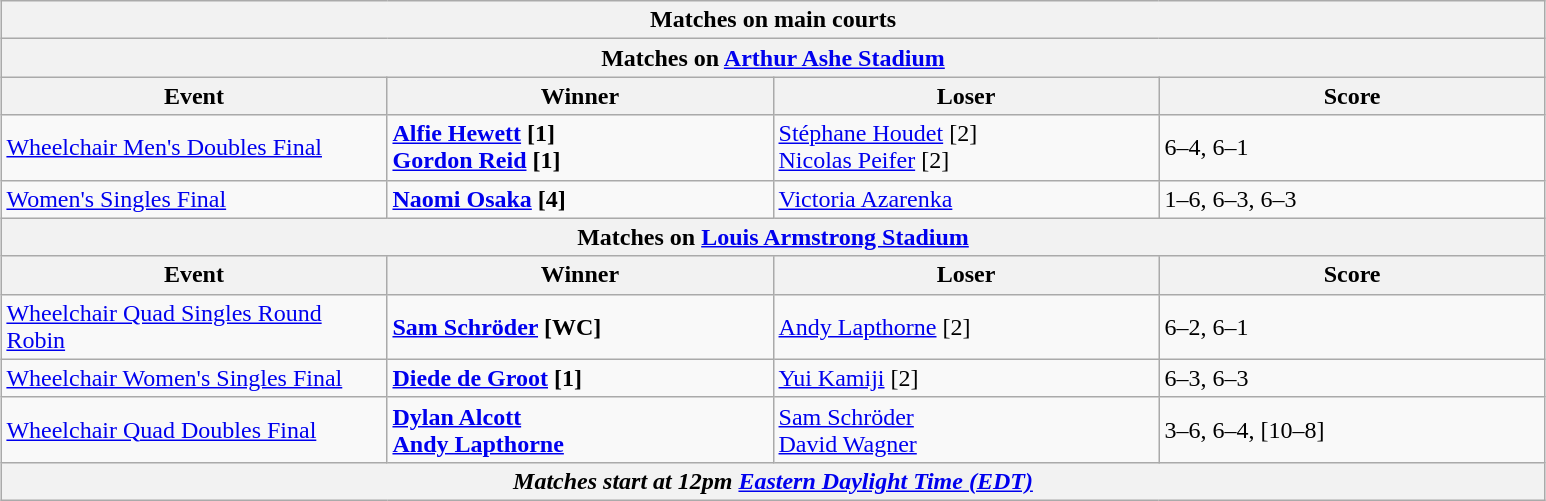<table class="wikitable" style="margin:auto;">
<tr>
<th colspan="4" style="white-space:nowrap;">Matches on main courts</th>
</tr>
<tr>
<th colspan="4"><strong>Matches on <a href='#'>Arthur Ashe Stadium</a></strong></th>
</tr>
<tr>
<th width=250>Event</th>
<th width=250>Winner</th>
<th width=250>Loser</th>
<th width=250>Score</th>
</tr>
<tr>
<td><a href='#'>Wheelchair Men's Doubles Final</a></td>
<td><strong> <a href='#'>Alfie Hewett</a> [1]</strong> <br> <strong> <a href='#'>Gordon Reid</a> [1]</strong></td>
<td> <a href='#'>Stéphane Houdet</a> [2] <br>  <a href='#'>Nicolas Peifer</a> [2]</td>
<td>6–4, 6–1</td>
</tr>
<tr>
<td><a href='#'>Women's Singles Final</a></td>
<td><strong> <a href='#'>Naomi Osaka</a> [4]</strong></td>
<td> <a href='#'>Victoria Azarenka</a></td>
<td>1–6, 6–3, 6–3</td>
</tr>
<tr>
<th colspan="4"><strong>Matches on <a href='#'>Louis Armstrong Stadium</a></strong></th>
</tr>
<tr>
<th width=250>Event</th>
<th width=250>Winner</th>
<th width=250>Loser</th>
<th width=250>Score</th>
</tr>
<tr>
<td><a href='#'>Wheelchair Quad Singles Round Robin</a></td>
<td><strong> <a href='#'>Sam Schröder</a> [WC]</strong></td>
<td> <a href='#'>Andy Lapthorne</a> [2]</td>
<td>6–2, 6–1</td>
</tr>
<tr>
<td><a href='#'>Wheelchair Women's Singles Final</a></td>
<td><strong> <a href='#'>Diede de Groot</a> [1]</strong></td>
<td> <a href='#'>Yui Kamiji</a> [2]</td>
<td>6–3, 6–3</td>
</tr>
<tr>
<td><a href='#'>Wheelchair Quad Doubles Final</a></td>
<td><strong> <a href='#'>Dylan Alcott</a> <br>  <a href='#'>Andy Lapthorne</a></strong></td>
<td> <a href='#'>Sam Schröder</a> <br>  <a href='#'>David Wagner</a></td>
<td>3–6, 6–4, [10–8]</td>
</tr>
<tr>
<th colspan=4><em>Matches start at 12pm <a href='#'>Eastern Daylight Time (EDT)</a></em></th>
</tr>
</table>
